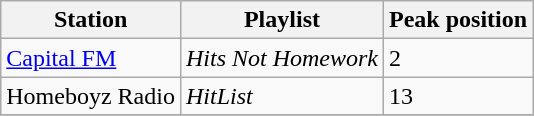<table class="wikitable">
<tr>
<th>Station</th>
<th>Playlist</th>
<th>Peak position</th>
</tr>
<tr>
<td><a href='#'>Capital FM</a></td>
<td><em>Hits Not Homework</em></td>
<td>2</td>
</tr>
<tr>
<td>Homeboyz Radio</td>
<td><em>HitList</em></td>
<td>13</td>
</tr>
<tr>
</tr>
</table>
